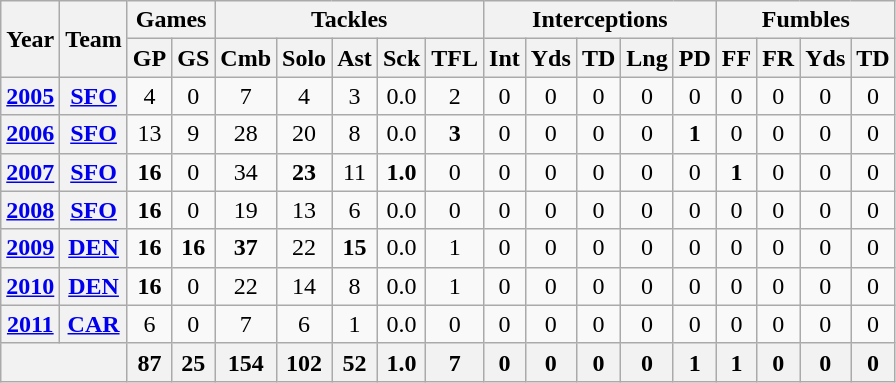<table class="wikitable" style="text-align:center">
<tr>
<th rowspan="2">Year</th>
<th rowspan="2">Team</th>
<th colspan="2">Games</th>
<th colspan="5">Tackles</th>
<th colspan="5">Interceptions</th>
<th colspan="4">Fumbles</th>
</tr>
<tr>
<th>GP</th>
<th>GS</th>
<th>Cmb</th>
<th>Solo</th>
<th>Ast</th>
<th>Sck</th>
<th>TFL</th>
<th>Int</th>
<th>Yds</th>
<th>TD</th>
<th>Lng</th>
<th>PD</th>
<th>FF</th>
<th>FR</th>
<th>Yds</th>
<th>TD</th>
</tr>
<tr>
<th><a href='#'>2005</a></th>
<th><a href='#'>SFO</a></th>
<td>4</td>
<td>0</td>
<td>7</td>
<td>4</td>
<td>3</td>
<td>0.0</td>
<td>2</td>
<td>0</td>
<td>0</td>
<td>0</td>
<td>0</td>
<td>0</td>
<td>0</td>
<td>0</td>
<td>0</td>
<td>0</td>
</tr>
<tr>
<th><a href='#'>2006</a></th>
<th><a href='#'>SFO</a></th>
<td>13</td>
<td>9</td>
<td>28</td>
<td>20</td>
<td>8</td>
<td>0.0</td>
<td><strong>3</strong></td>
<td>0</td>
<td>0</td>
<td>0</td>
<td>0</td>
<td><strong>1</strong></td>
<td>0</td>
<td>0</td>
<td>0</td>
<td>0</td>
</tr>
<tr>
<th><a href='#'>2007</a></th>
<th><a href='#'>SFO</a></th>
<td><strong>16</strong></td>
<td>0</td>
<td>34</td>
<td><strong>23</strong></td>
<td>11</td>
<td><strong>1.0</strong></td>
<td>0</td>
<td>0</td>
<td>0</td>
<td>0</td>
<td>0</td>
<td>0</td>
<td><strong>1</strong></td>
<td>0</td>
<td>0</td>
<td>0</td>
</tr>
<tr>
<th><a href='#'>2008</a></th>
<th><a href='#'>SFO</a></th>
<td><strong>16</strong></td>
<td>0</td>
<td>19</td>
<td>13</td>
<td>6</td>
<td>0.0</td>
<td>0</td>
<td>0</td>
<td>0</td>
<td>0</td>
<td>0</td>
<td>0</td>
<td>0</td>
<td>0</td>
<td>0</td>
<td>0</td>
</tr>
<tr>
<th><a href='#'>2009</a></th>
<th><a href='#'>DEN</a></th>
<td><strong>16</strong></td>
<td><strong>16</strong></td>
<td><strong>37</strong></td>
<td>22</td>
<td><strong>15</strong></td>
<td>0.0</td>
<td>1</td>
<td>0</td>
<td>0</td>
<td>0</td>
<td>0</td>
<td>0</td>
<td>0</td>
<td>0</td>
<td>0</td>
<td>0</td>
</tr>
<tr>
<th><a href='#'>2010</a></th>
<th><a href='#'>DEN</a></th>
<td><strong>16</strong></td>
<td>0</td>
<td>22</td>
<td>14</td>
<td>8</td>
<td>0.0</td>
<td>1</td>
<td>0</td>
<td>0</td>
<td>0</td>
<td>0</td>
<td>0</td>
<td>0</td>
<td>0</td>
<td>0</td>
<td>0</td>
</tr>
<tr>
<th><a href='#'>2011</a></th>
<th><a href='#'>CAR</a></th>
<td>6</td>
<td>0</td>
<td>7</td>
<td>6</td>
<td>1</td>
<td>0.0</td>
<td>0</td>
<td>0</td>
<td>0</td>
<td>0</td>
<td>0</td>
<td>0</td>
<td>0</td>
<td>0</td>
<td>0</td>
<td>0</td>
</tr>
<tr>
<th colspan="2"></th>
<th>87</th>
<th>25</th>
<th>154</th>
<th>102</th>
<th>52</th>
<th>1.0</th>
<th>7</th>
<th>0</th>
<th>0</th>
<th>0</th>
<th>0</th>
<th>1</th>
<th>1</th>
<th>0</th>
<th>0</th>
<th>0</th>
</tr>
</table>
